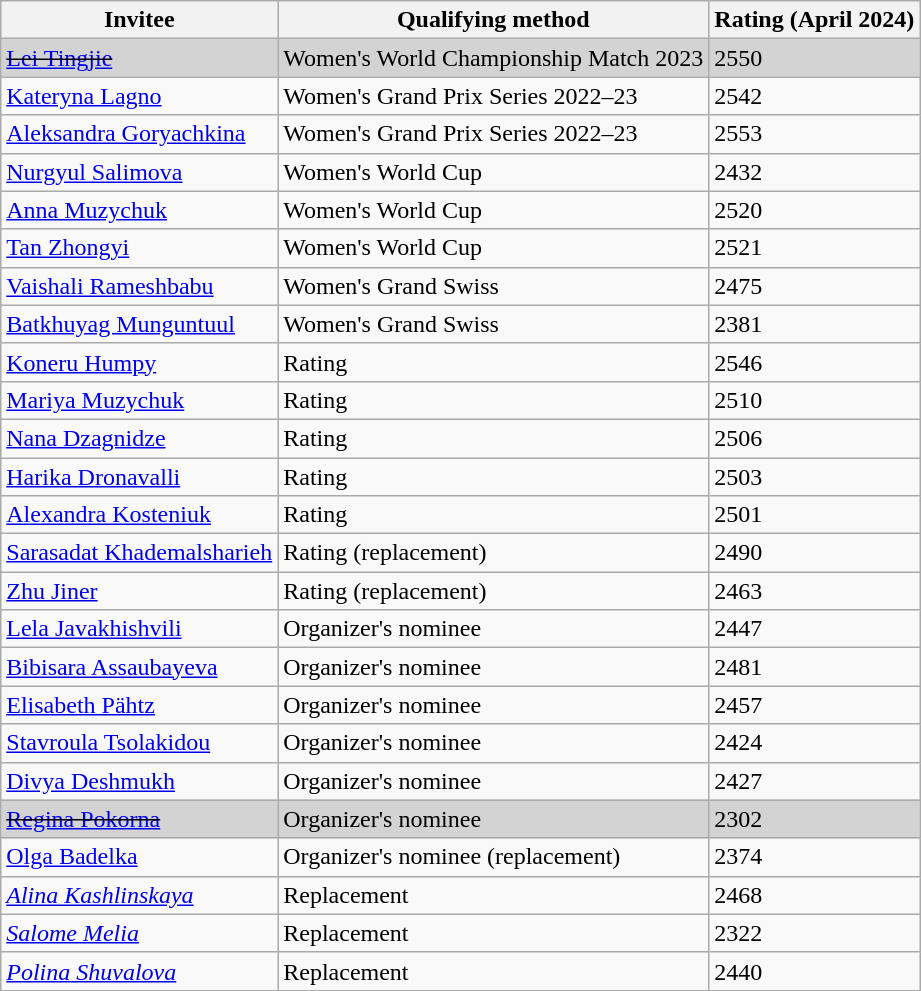<table class="wikitable sortable">
<tr>
<th>Invitee</th>
<th>Qualifying method</th>
<th>Rating (April 2024)</th>
</tr>
<tr style="background:lightgrey;" |>
<td> <s><a href='#'>Lei Tingjie</a></s></td>
<td>Women's World Championship Match 2023</td>
<td>2550</td>
</tr>
<tr>
<td> <a href='#'>Kateryna Lagno</a></td>
<td>Women's Grand Prix Series 2022–23</td>
<td>2542</td>
</tr>
<tr>
<td> <a href='#'>Aleksandra Goryachkina</a></td>
<td>Women's Grand Prix Series 2022–23</td>
<td>2553</td>
</tr>
<tr>
<td> <a href='#'>Nurgyul Salimova</a></td>
<td>Women's World Cup</td>
<td>2432</td>
</tr>
<tr>
<td> <a href='#'>Anna Muzychuk</a></td>
<td>Women's World Cup</td>
<td>2520</td>
</tr>
<tr>
<td> <a href='#'>Tan Zhongyi</a></td>
<td>Women's World Cup</td>
<td>2521</td>
</tr>
<tr>
<td> <a href='#'>Vaishali Rameshbabu</a></td>
<td>Women's Grand Swiss</td>
<td>2475</td>
</tr>
<tr>
<td> <a href='#'>Batkhuyag Munguntuul</a></td>
<td>Women's Grand Swiss</td>
<td>2381</td>
</tr>
<tr>
<td> <a href='#'>Koneru Humpy</a></td>
<td>Rating</td>
<td>2546</td>
</tr>
<tr>
<td> <a href='#'>Mariya Muzychuk</a></td>
<td>Rating</td>
<td>2510</td>
</tr>
<tr>
<td> <a href='#'>Nana Dzagnidze</a></td>
<td>Rating</td>
<td>2506</td>
</tr>
<tr>
<td> <a href='#'>Harika Dronavalli</a></td>
<td>Rating</td>
<td>2503</td>
</tr>
<tr>
<td> <a href='#'>Alexandra Kosteniuk</a></td>
<td>Rating</td>
<td>2501</td>
</tr>
<tr>
<td> <a href='#'>Sarasadat Khademalsharieh</a></td>
<td>Rating (replacement)</td>
<td>2490</td>
</tr>
<tr>
<td> <a href='#'>Zhu Jiner</a></td>
<td>Rating (replacement)</td>
<td>2463</td>
</tr>
<tr>
<td> <a href='#'>Lela Javakhishvili</a></td>
<td>Organizer's nominee</td>
<td>2447</td>
</tr>
<tr>
<td> <a href='#'>Bibisara Assaubayeva</a></td>
<td>Organizer's nominee</td>
<td>2481</td>
</tr>
<tr>
<td> <a href='#'>Elisabeth Pähtz</a></td>
<td>Organizer's nominee</td>
<td>2457</td>
</tr>
<tr>
<td> <a href='#'>Stavroula Tsolakidou</a></td>
<td>Organizer's nominee</td>
<td>2424</td>
</tr>
<tr>
<td> <a href='#'>Divya Deshmukh</a></td>
<td>Organizer's nominee</td>
<td>2427</td>
</tr>
<tr style="background:lightgrey;" |>
<td> <s><a href='#'>Regina Pokorna</a></s></td>
<td>Organizer's nominee</td>
<td>2302</td>
</tr>
<tr>
<td> <a href='#'>Olga Badelka</a></td>
<td>Organizer's nominee (replacement)</td>
<td>2374</td>
</tr>
<tr>
<td><em> <a href='#'>Alina Kashlinskaya</a></em></td>
<td>Replacement</td>
<td>2468</td>
</tr>
<tr>
<td><em> <a href='#'>Salome Melia</a></em></td>
<td>Replacement</td>
<td>2322</td>
</tr>
<tr>
<td><em> <a href='#'>Polina Shuvalova</a></em></td>
<td>Replacement</td>
<td>2440</td>
</tr>
</table>
